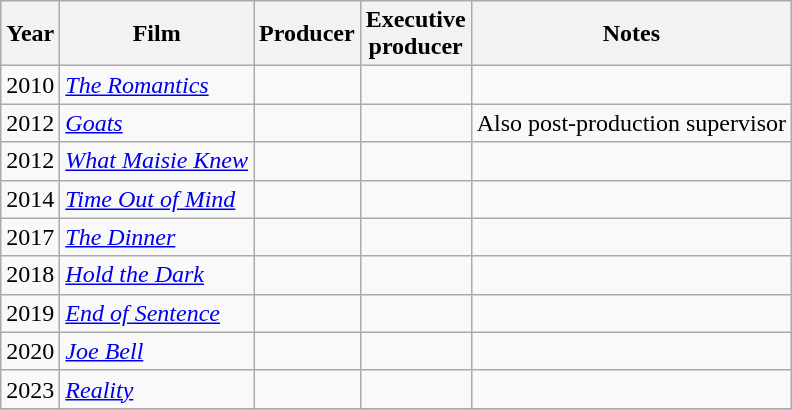<table class="wikitable">
<tr>
<th>Year</th>
<th>Film</th>
<th>Producer</th>
<th>Executive<br>producer</th>
<th>Notes</th>
</tr>
<tr>
<td>2010</td>
<td><em><a href='#'>The Romantics</a></em></td>
<td></td>
<td></td>
<td></td>
</tr>
<tr>
<td>2012</td>
<td><em><a href='#'>Goats</a></em></td>
<td></td>
<td></td>
<td>Also post-production supervisor</td>
</tr>
<tr>
<td>2012</td>
<td><em><a href='#'>What Maisie Knew</a></em></td>
<td></td>
<td></td>
<td></td>
</tr>
<tr>
<td>2014</td>
<td><em><a href='#'>Time Out of Mind</a></em></td>
<td></td>
<td></td>
<td></td>
</tr>
<tr>
<td>2017</td>
<td><em><a href='#'>The Dinner</a></em></td>
<td></td>
<td></td>
<td></td>
</tr>
<tr>
<td>2018</td>
<td><em><a href='#'>Hold the Dark</a></em></td>
<td></td>
<td></td>
<td></td>
</tr>
<tr>
<td>2019</td>
<td><em><a href='#'>End of Sentence</a></em></td>
<td></td>
<td></td>
<td></td>
</tr>
<tr>
<td>2020</td>
<td><em><a href='#'>Joe Bell</a></em></td>
<td></td>
<td></td>
<td></td>
</tr>
<tr>
<td>2023</td>
<td><em><a href='#'>Reality</a></em></td>
<td></td>
<td></td>
<td></td>
</tr>
<tr>
</tr>
</table>
